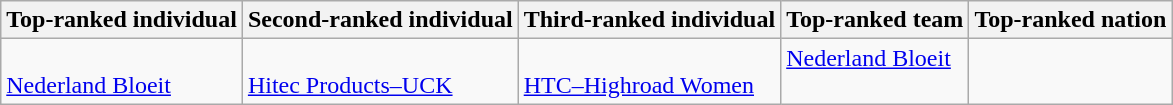<table class="wikitable">
<tr>
<th>Top-ranked individual</th>
<th>Second-ranked individual</th>
<th>Third-ranked individual</th>
<th>Top-ranked team</th>
<th>Top-ranked nation</th>
</tr>
<tr valign="top">
<td align=left><br><span><a href='#'>Nederland Bloeit</a></span></td>
<td align=left><br><span><a href='#'>Hitec Products–UCK</a></span></td>
<td align=left><br><span><a href='#'>HTC–Highroad Women</a></span></td>
<td><a href='#'>Nederland Bloeit</a></td>
<td></td>
</tr>
</table>
